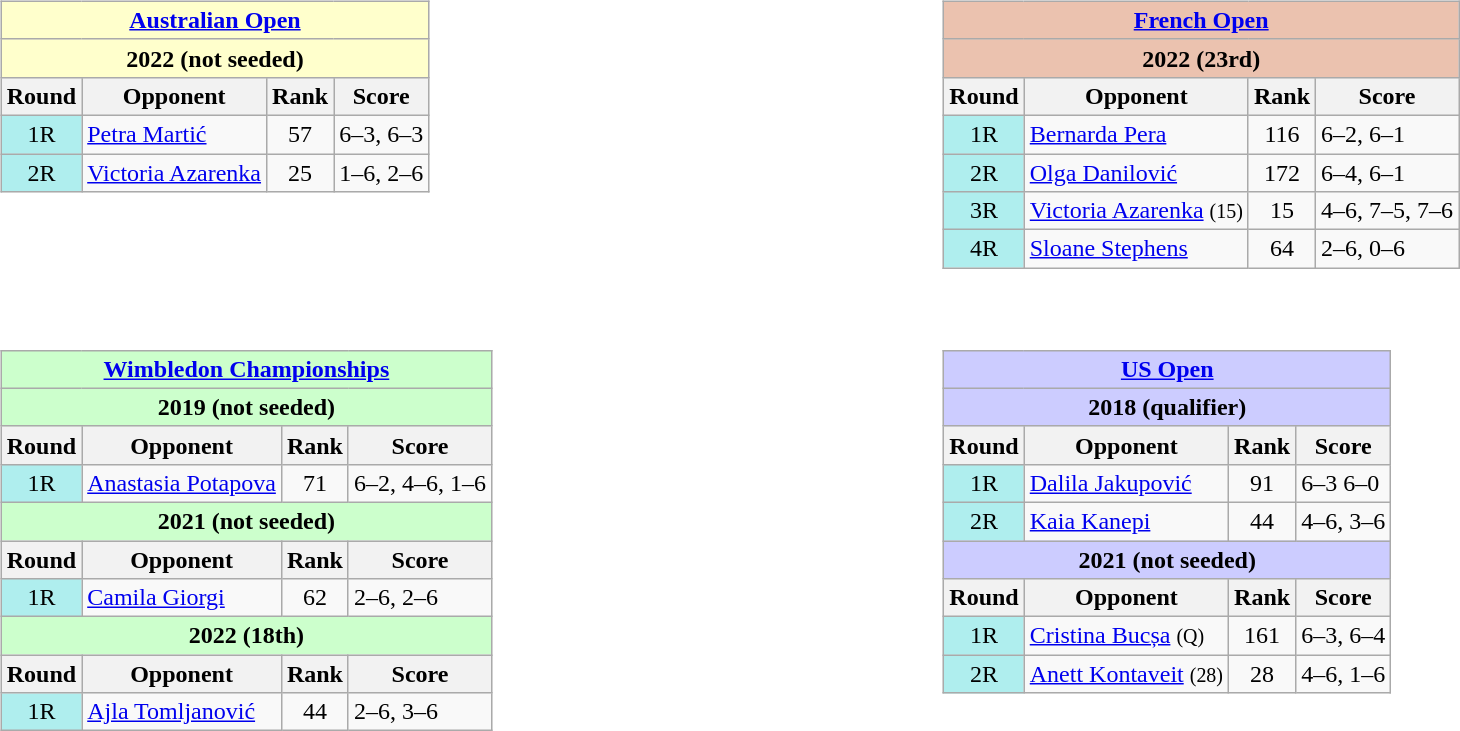<table style="width:95%">
<tr valign=top>
<td><br><table class="wikitable nowrap" style="float:left">
<tr>
<td colspan="4" style="background:#ffc;font-weight:bold;text-align:center"><a href='#'>Australian Open</a></td>
</tr>
<tr>
<td colspan="4" style="background:#ffc;font-weight:bold;text-align:center">2022 (not seeded)</td>
</tr>
<tr>
<th>Round</th>
<th>Opponent</th>
<th>Rank</th>
<th>Score</th>
</tr>
<tr>
<td style="background:#afeeee;text-align:center">1R</td>
<td><strong></strong> <a href='#'>Petra Martić</a></td>
<td align=center>57</td>
<td>6–3, 6–3</td>
</tr>
<tr>
<td style="background:#afeeee;text-align:center">2R</td>
<td><strong></strong> <a href='#'>Victoria Azarenka</a></td>
<td align=center>25</td>
<td>1–6, 2–6</td>
</tr>
</table>
</td>
<td><br><table style="width:50px">
<tr>
<td></td>
</tr>
</table>
</td>
<td><br><table class="wikitable nowrap" style="float:left">
<tr>
<td colspan="4" style="background:#ebc2af;font-weight:bold;text-align:center"><a href='#'>French Open</a></td>
</tr>
<tr>
<td colspan="4" style="background:#ebc2af;font-weight:bold;text-align:center">2022 (23rd)</td>
</tr>
<tr>
<th>Round</th>
<th>Opponent</th>
<th>Rank</th>
<th>Score</th>
</tr>
<tr>
<td style="background:#afeeee;text-align:center">1R</td>
<td> <a href='#'>Bernarda Pera</a></td>
<td align=center>116</td>
<td>6–2, 6–1</td>
</tr>
<tr>
<td style="background:#afeeee;text-align:center">2R</td>
<td><strong></strong> <a href='#'>Olga Danilović</a></td>
<td align=center>172</td>
<td>6–4, 6–1</td>
</tr>
<tr>
<td style="background:#afeeee;text-align:center">3R</td>
<td><strong></strong> <a href='#'>Victoria Azarenka</a> <small>(15)</small></td>
<td align=center>15</td>
<td>4–6, 7–5, 7–6</td>
</tr>
<tr>
<td style="background:#afeeee;text-align:center">4R</td>
<td> <a href='#'>Sloane Stephens</a></td>
<td align="center">64</td>
<td>2–6, 0–6</td>
</tr>
</table>
</td>
</tr>
<tr valign="top">
<td><br><table class="wikitable nowrap" style="float:left">
<tr>
<td colspan="4" style="background:#cfc;font-weight:bold;text-align:center"><a href='#'>Wimbledon Championships</a></td>
</tr>
<tr>
<td colspan="4" style="background:#cfc;font-weight:bold;text-align:center">2019 (not seeded)</td>
</tr>
<tr>
<th>Round</th>
<th>Opponent</th>
<th>Rank</th>
<th>Score</th>
</tr>
<tr>
<td style="background:#afeeee;text-align:center">1R</td>
<td><strong></strong> <a href='#'>Anastasia Potapova</a></td>
<td align=center>71</td>
<td>6–2, 4–6, 1–6</td>
</tr>
<tr>
<td colspan="4" style="background:#cfc;font-weight:bold;text-align:center">2021 (not seeded)</td>
</tr>
<tr>
<th>Round</th>
<th>Opponent</th>
<th>Rank</th>
<th>Score</th>
</tr>
<tr>
<td style="background:#afeeee;text-align:center">1R</td>
<td><strong></strong> <a href='#'>Camila Giorgi</a></td>
<td align="center">62</td>
<td>2–6, 2–6</td>
</tr>
<tr>
<td colspan="4" style="background:#cfc;font-weight:bold;text-align:center">2022 (18th)</td>
</tr>
<tr>
<th>Round</th>
<th>Opponent</th>
<th>Rank</th>
<th>Score</th>
</tr>
<tr>
<td style="background:#afeeee;text-align:center">1R</td>
<td><strong></strong> <a href='#'>Ajla Tomljanović</a></td>
<td align=center>44</td>
<td>2–6, 3–6</td>
</tr>
</table>
</td>
<td><br><table>
<tr>
<td></td>
</tr>
</table>
</td>
<td><br><table class="wikitable nowrap" style="float:left">
<tr>
<td colspan="4" style="background:#ccf;font-weight:bold;text-align:center"><a href='#'>US Open</a></td>
</tr>
<tr>
<td colspan="4" style="background:#ccf;font-weight:bold;text-align:center">2018 (qualifier)</td>
</tr>
<tr>
<th>Round</th>
<th>Opponent</th>
<th>Rank</th>
<th>Score</th>
</tr>
<tr>
<td style="background:#afeeee;text-align:center">1R</td>
<td> <a href='#'>Dalila Jakupović</a></td>
<td align=center>91</td>
<td>6–3 6–0</td>
</tr>
<tr>
<td style="background:#afeeee;text-align:center">2R</td>
<td><strong></strong> <a href='#'>Kaia Kanepi</a></td>
<td align=center>44</td>
<td>4–6, 3–6</td>
</tr>
<tr>
<td colspan="4" style="background:#ccf;font-weight:bold;text-align:center">2021 (not seeded)</td>
</tr>
<tr>
<th>Round</th>
<th>Opponent</th>
<th>Rank</th>
<th>Score</th>
</tr>
<tr>
<td style="background:#afeeee;text-align:center">1R</td>
<td> <a href='#'>Cristina Bucșa</a> <small>(Q)</small></td>
<td align="center">161</td>
<td>6–3, 6–4</td>
</tr>
<tr>
<td style="background:#afeeee;text-align:center">2R</td>
<td><strong></strong> <a href='#'>Anett Kontaveit</a> <small>(28)</small></td>
<td align="center">28</td>
<td>4–6, 1–6</td>
</tr>
</table>
</td>
</tr>
</table>
